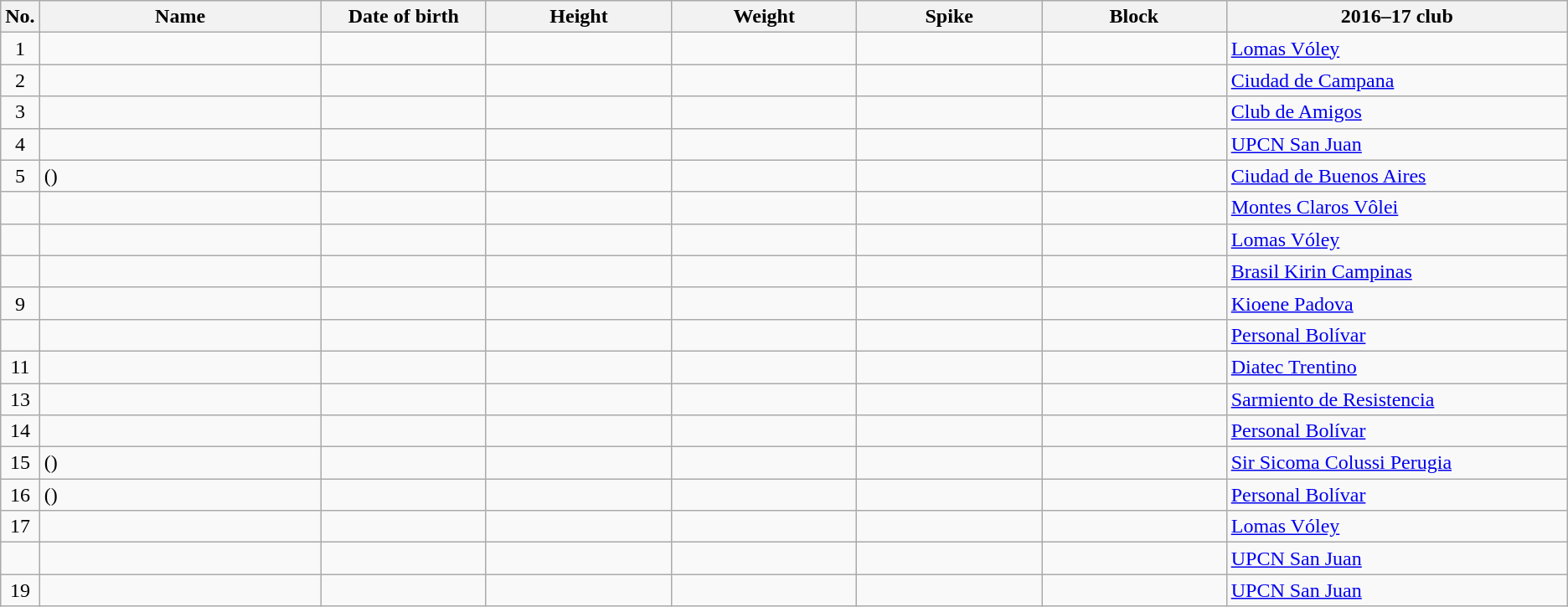<table class="wikitable sortable" style="font-size:100%; text-align:center;">
<tr>
<th>No.</th>
<th style="width:14em">Name</th>
<th style="width:8em">Date of birth</th>
<th style="width:9em">Height</th>
<th style="width:9em">Weight</th>
<th style="width:9em">Spike</th>
<th style="width:9em">Block</th>
<th style="width:17em">2016–17 club</th>
</tr>
<tr>
<td>1</td>
<td align=left></td>
<td align=right></td>
<td></td>
<td></td>
<td></td>
<td></td>
<td align=left> <a href='#'>Lomas Vóley</a></td>
</tr>
<tr>
<td>2</td>
<td align=left></td>
<td align=right></td>
<td></td>
<td></td>
<td></td>
<td></td>
<td align=left> <a href='#'>Ciudad de Campana</a></td>
</tr>
<tr>
<td>3</td>
<td align=left></td>
<td align=right></td>
<td></td>
<td></td>
<td></td>
<td></td>
<td align=left> <a href='#'>Club de Amigos</a></td>
</tr>
<tr>
<td>4</td>
<td align=left></td>
<td align=right></td>
<td></td>
<td></td>
<td></td>
<td></td>
<td align=left> <a href='#'>UPCN San Juan</a></td>
</tr>
<tr>
<td>5</td>
<td align=left> ()</td>
<td align=right></td>
<td></td>
<td></td>
<td></td>
<td></td>
<td align=left> <a href='#'>Ciudad de Buenos Aires</a></td>
</tr>
<tr>
<td></td>
<td align=left></td>
<td align=right></td>
<td></td>
<td></td>
<td></td>
<td></td>
<td align=left> <a href='#'>Montes Claros Vôlei</a></td>
</tr>
<tr>
<td></td>
<td align=left></td>
<td align=right></td>
<td></td>
<td></td>
<td></td>
<td></td>
<td align=left> <a href='#'>Lomas Vóley</a></td>
</tr>
<tr>
<td></td>
<td align=left></td>
<td align=right></td>
<td></td>
<td></td>
<td></td>
<td></td>
<td align=left> <a href='#'>Brasil Kirin Campinas</a></td>
</tr>
<tr>
<td>9</td>
<td align=left></td>
<td align=right></td>
<td></td>
<td></td>
<td></td>
<td></td>
<td align=left> <a href='#'>Kioene Padova</a></td>
</tr>
<tr>
<td></td>
<td align=left></td>
<td align=right></td>
<td></td>
<td></td>
<td></td>
<td></td>
<td align=left> <a href='#'>Personal Bolívar</a></td>
</tr>
<tr>
<td>11</td>
<td align=left></td>
<td align=right></td>
<td></td>
<td></td>
<td></td>
<td></td>
<td align=left> <a href='#'>Diatec Trentino</a></td>
</tr>
<tr>
<td>13</td>
<td align=left></td>
<td align=right></td>
<td></td>
<td></td>
<td></td>
<td></td>
<td align=left> <a href='#'>Sarmiento de Resistencia</a></td>
</tr>
<tr>
<td>14</td>
<td align=left></td>
<td align=right></td>
<td></td>
<td></td>
<td></td>
<td></td>
<td align=left> <a href='#'>Personal Bolívar</a></td>
</tr>
<tr>
<td>15</td>
<td align=left> ()</td>
<td align=right></td>
<td></td>
<td></td>
<td></td>
<td></td>
<td align=left> <a href='#'>Sir Sicoma Colussi Perugia</a></td>
</tr>
<tr>
<td>16</td>
<td align=left> ()</td>
<td align=right></td>
<td></td>
<td></td>
<td></td>
<td></td>
<td align=left> <a href='#'>Personal Bolívar</a></td>
</tr>
<tr>
<td>17</td>
<td align=left></td>
<td align=right></td>
<td></td>
<td></td>
<td></td>
<td></td>
<td align=left> <a href='#'>Lomas Vóley</a></td>
</tr>
<tr>
<td></td>
<td align=left></td>
<td align=right></td>
<td></td>
<td></td>
<td></td>
<td></td>
<td align=left> <a href='#'>UPCN San Juan</a></td>
</tr>
<tr>
<td>19</td>
<td align=left></td>
<td align=right></td>
<td></td>
<td></td>
<td></td>
<td></td>
<td align=left> <a href='#'>UPCN San Juan</a></td>
</tr>
</table>
